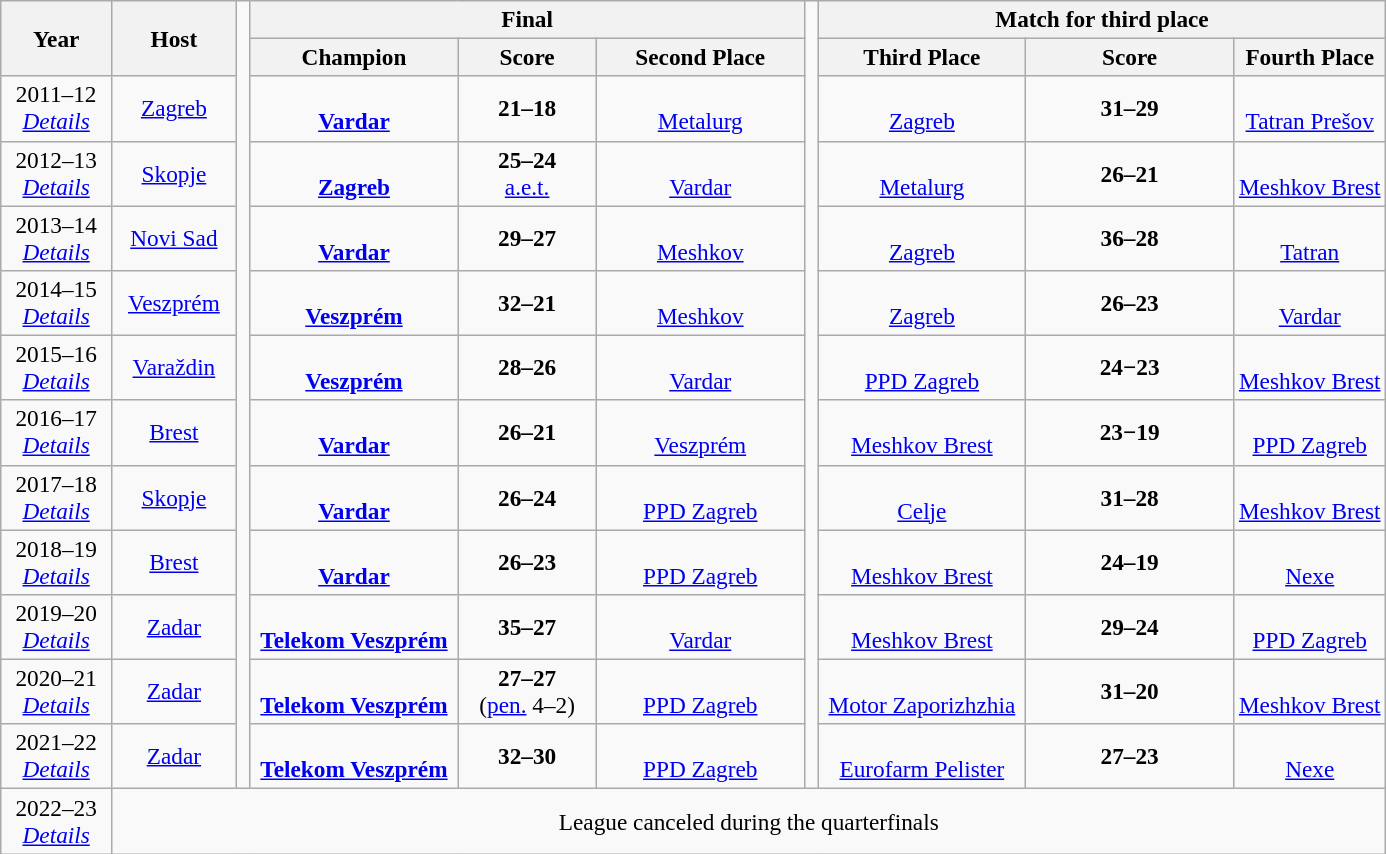<table class="wikitable" style="font-size: 97%; text-align: center;">
<tr>
<th rowspan=2 width=8%>Year</th>
<th rowspan=2 width=9%>Host</th>
<td width=1% rowspan=13></td>
<th colspan=3>Final</th>
<td width=1% rowspan=13></td>
<th colspan=3>Match for third place</th>
</tr>
<tr>
<th width=15%>Champion</th>
<th width=10%>Score</th>
<th width=15%>Second Place</th>
<th width=15%>Third Place</th>
<th width=15%>Score</th>
<th width=15%>Fourth Place</th>
</tr>
<tr>
<td>2011–12<br><em><a href='#'>Details</a></em></td>
<td><a href='#'>Zagreb</a></td>
<td><br> <strong><a href='#'>Vardar</a></strong></td>
<td><strong>21–18</strong></td>
<td><br> <a href='#'>Metalurg</a></td>
<td><br> <a href='#'>Zagreb</a></td>
<td><strong>31–29</strong></td>
<td><br> <a href='#'>Tatran Prešov</a></td>
</tr>
<tr>
<td>2012–13<br><em><a href='#'>Details</a></em></td>
<td><a href='#'>Skopje</a></td>
<td><br> <strong><a href='#'>Zagreb</a></strong></td>
<td><strong>25–24</strong> <br> <a href='#'>a.e.t.</a></td>
<td><br> <a href='#'>Vardar</a></td>
<td><br> <a href='#'>Metalurg</a></td>
<td><strong>26–21</strong></td>
<td><br> <a href='#'>Meshkov Brest</a></td>
</tr>
<tr>
<td>2013–14<br><em><a href='#'>Details</a></em></td>
<td><a href='#'>Novi Sad</a></td>
<td><br> <strong><a href='#'>Vardar</a></strong></td>
<td><strong>29–27</strong></td>
<td><br> <a href='#'>Meshkov</a></td>
<td><br> <a href='#'>Zagreb</a></td>
<td><strong>36–28</strong></td>
<td><br> <a href='#'>Tatran</a></td>
</tr>
<tr>
<td>2014–15<br><em><a href='#'>Details</a></em></td>
<td><a href='#'>Veszprém</a></td>
<td><br> <strong><a href='#'>Veszprém</a></strong></td>
<td><strong>32–21</strong></td>
<td><br> <a href='#'>Meshkov</a></td>
<td><br> <a href='#'>Zagreb</a></td>
<td><strong>26–23</strong></td>
<td><br> <a href='#'>Vardar</a></td>
</tr>
<tr>
<td>2015–16<br><em><a href='#'>Details</a></em></td>
<td><a href='#'>Varaždin</a></td>
<td><br> <strong><a href='#'>Veszprém</a></strong></td>
<td><strong>28–26</strong></td>
<td><br> <a href='#'>Vardar</a></td>
<td><br> <a href='#'>PPD Zagreb</a></td>
<td><strong>24−23</strong></td>
<td><br> <a href='#'>Meshkov Brest</a></td>
</tr>
<tr>
<td>2016–17<br><em><a href='#'>Details</a></em></td>
<td><a href='#'>Brest</a></td>
<td><br> <strong><a href='#'>Vardar</a></strong></td>
<td><strong>26–21</strong></td>
<td><br> <a href='#'>Veszprém</a></td>
<td><br> <a href='#'>Meshkov Brest</a></td>
<td><strong>23−19</strong></td>
<td><br> <a href='#'>PPD Zagreb</a></td>
</tr>
<tr>
<td>2017–18<br><em><a href='#'>Details</a></em></td>
<td><a href='#'>Skopje</a></td>
<td><br> <strong><a href='#'>Vardar</a></strong></td>
<td><strong>26–24</strong></td>
<td><br> <a href='#'>PPD Zagreb</a></td>
<td><br> <a href='#'>Celje</a></td>
<td><strong>31–28</strong></td>
<td><br> <a href='#'>Meshkov Brest</a></td>
</tr>
<tr>
<td>2018–19<br><em><a href='#'>Details</a></em></td>
<td><a href='#'>Brest</a></td>
<td><br> <strong><a href='#'>Vardar</a></strong></td>
<td><strong>26–23</strong></td>
<td><br> <a href='#'>PPD Zagreb</a></td>
<td><br> <a href='#'>Meshkov Brest</a></td>
<td><strong>24–19</strong></td>
<td><br> <a href='#'>Nexe</a></td>
</tr>
<tr>
<td>2019–20<br><em><a href='#'>Details</a></em></td>
<td><a href='#'>Zadar</a></td>
<td><br> <strong><a href='#'>Telekom Veszprém</a></strong></td>
<td><strong>35–27</strong></td>
<td><br> <a href='#'>Vardar</a></td>
<td><br> <a href='#'>Meshkov Brest</a></td>
<td><strong>29–24</strong></td>
<td><br> <a href='#'>PPD Zagreb</a></td>
</tr>
<tr>
<td>2020–21<br><em><a href='#'>Details</a></em></td>
<td><a href='#'>Zadar</a></td>
<td><br><strong><a href='#'>Telekom Veszprém</a></strong></td>
<td><strong>27–27</strong> <br> (<a href='#'>pen.</a> 4–2)</td>
<td><br><a href='#'>PPD Zagreb</a></td>
<td><br><a href='#'>Motor Zaporizhzhia</a></td>
<td><strong>31–20</strong></td>
<td><br> <a href='#'>Meshkov Brest</a></td>
</tr>
<tr>
<td>2021–22<br><em><a href='#'>Details</a></em></td>
<td><a href='#'>Zadar</a></td>
<td><br><strong><a href='#'>Telekom Veszprém</a></strong></td>
<td><strong>32–30</strong></td>
<td><br><a href='#'>PPD Zagreb</a></td>
<td><br><a href='#'>Eurofarm Pelister</a></td>
<td><strong>27–23</strong></td>
<td><br> <a href='#'>Nexe</a></td>
</tr>
<tr>
<td>2022–23<br><em><a href='#'>Details</a></em></td>
<td colspan="9">League canceled during the quarterfinals</td>
</tr>
</table>
